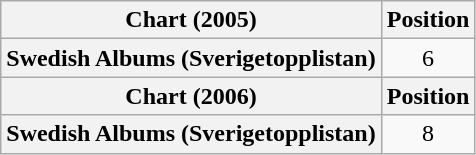<table class="wikitable plainrowheaders" style="text-align:center">
<tr>
<th scope="col">Chart (2005)</th>
<th scope="col">Position</th>
</tr>
<tr>
<th scope="row">Swedish Albums (Sverigetopplistan)</th>
<td>6</td>
</tr>
<tr>
<th scope="col">Chart (2006)</th>
<th scope="col">Position</th>
</tr>
<tr>
<th scope="row">Swedish Albums (Sverigetopplistan)</th>
<td>8</td>
</tr>
</table>
